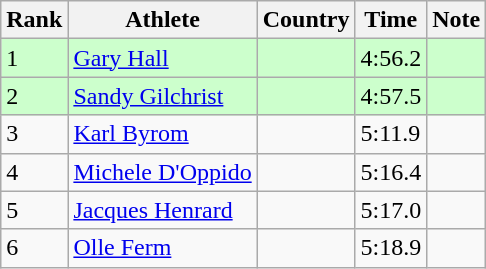<table class="wikitable sortable">
<tr>
<th>Rank</th>
<th>Athlete</th>
<th>Country</th>
<th>Time</th>
<th>Note</th>
</tr>
<tr bgcolor=#CCFFCC>
<td>1</td>
<td><a href='#'>Gary Hall</a></td>
<td></td>
<td>4:56.2</td>
<td></td>
</tr>
<tr bgcolor=#CCFFCC>
<td>2</td>
<td><a href='#'>Sandy Gilchrist</a></td>
<td></td>
<td>4:57.5</td>
<td></td>
</tr>
<tr>
<td>3</td>
<td><a href='#'>Karl Byrom</a></td>
<td></td>
<td>5:11.9</td>
<td></td>
</tr>
<tr>
<td>4</td>
<td><a href='#'>Michele D'Oppido</a></td>
<td></td>
<td>5:16.4</td>
<td></td>
</tr>
<tr>
<td>5</td>
<td><a href='#'>Jacques Henrard</a></td>
<td></td>
<td>5:17.0</td>
<td></td>
</tr>
<tr>
<td>6</td>
<td><a href='#'>Olle Ferm</a></td>
<td></td>
<td>5:18.9</td>
<td></td>
</tr>
</table>
